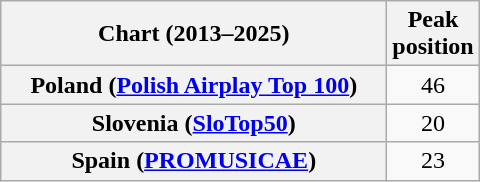<table class="wikitable sortable plainrowheaders" style="text-align:center;">
<tr>
<th scope="col" width=250>Chart (2013–2025)</th>
<th>Peak<br>position</th>
</tr>
<tr>
<th scope="row">Poland (<a href='#'>Polish Airplay Top 100</a>)</th>
<td>46</td>
</tr>
<tr>
<th scope="row">Slovenia (<a href='#'>SloTop50</a>)</th>
<td align=center>20</td>
</tr>
<tr>
<th scope="row">Spain (<a href='#'>PROMUSICAE</a>)</th>
<td>23</td>
</tr>
</table>
